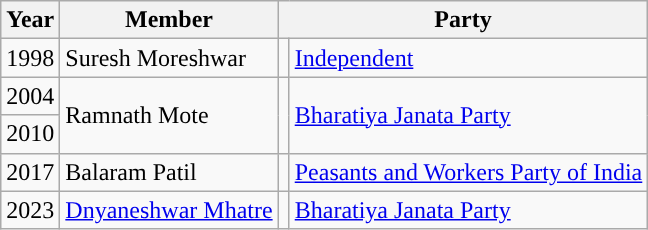<table class="wikitable">
<tr>
<th>Year</th>
<th>Member</th>
<th colspan="2">Party</th>
</tr>
<tr>
<td>1998</td>
<td>Suresh Moreshwar</td>
<td style="background-color: "></td>
<td><a href='#'>Independent</a></td>
</tr>
<tr>
<td>2004</td>
<td rowspan="2">Ramnath  Mote</td>
<td rowspan="2" style="background-color: "></td>
<td rowspan="2"><a href='#'>Bharatiya Janata Party</a></td>
</tr>
<tr>
<td>2010</td>
</tr>
<tr>
<td>2017</td>
<td>Balaram Patil</td>
<td style="background-color: "></td>
<td><a href='#'>Peasants and Workers Party of India</a></td>
</tr>
<tr>
<td>2023</td>
<td><a href='#'>Dnyaneshwar Mhatre</a></td>
<td style="background-color: "></td>
<td><a href='#'>Bharatiya Janata Party</a></td>
</tr>
</table>
